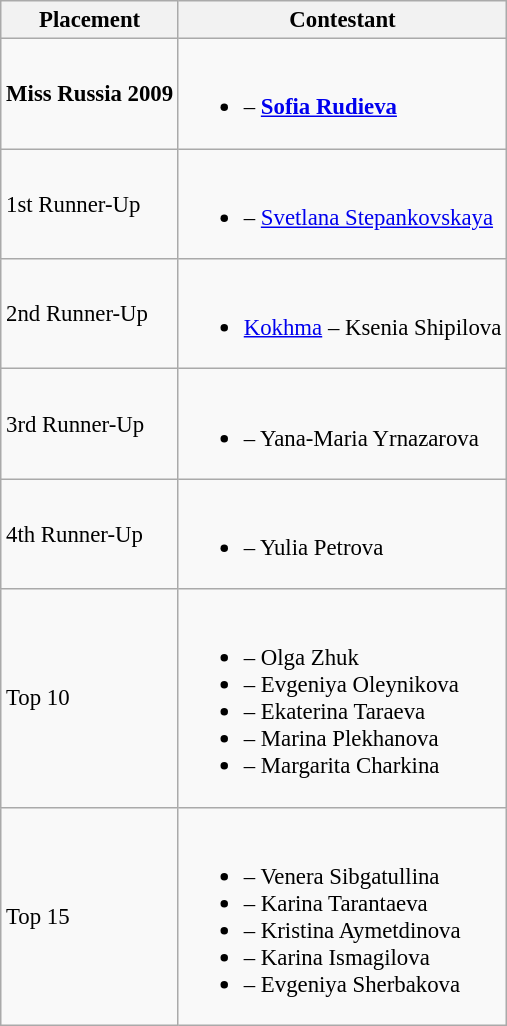<table class="wikitable sortable" style="font-size: 95%;">
<tr>
<th>Placement</th>
<th>Contestant</th>
</tr>
<tr>
<td><strong>Miss Russia 2009</strong></td>
<td><br><ul><li><strong></strong> – <strong><a href='#'>Sofia Rudieva</a></strong></li></ul></td>
</tr>
<tr>
<td>1st Runner-Up</td>
<td><br><ul><li> – <a href='#'>Svetlana Stepankovskaya</a></li></ul></td>
</tr>
<tr>
<td>2nd Runner-Up</td>
<td><br><ul><li> <a href='#'>Kokhma</a> – Ksenia Shipilova</li></ul></td>
</tr>
<tr>
<td>3rd Runner-Up</td>
<td><br><ul><li> – Yana-Maria Yrnazarova</li></ul></td>
</tr>
<tr>
<td>4th Runner-Up</td>
<td><br><ul><li> – Yulia Petrova</li></ul></td>
</tr>
<tr>
<td>Top 10</td>
<td><br><ul><li> – Olga Zhuk</li><li> – Evgeniya Oleynikova</li><li> – Ekaterina Taraeva</li><li> – Marina Plekhanova</li><li> – Margarita Сharkina</li></ul></td>
</tr>
<tr>
<td>Top 15</td>
<td><br><ul><li> – Venera Sibgatullina</li><li> – Karina Tarantaeva</li><li> – Kristina Aymetdinova</li><li> – Karina Ismagilova</li><li> – Evgeniya Sherbakova</li></ul></td>
</tr>
</table>
